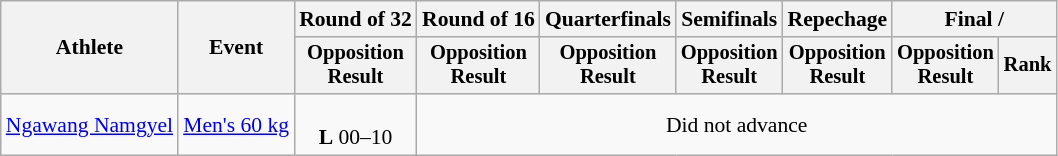<table class="wikitable" style="font-size:90%">
<tr>
<th rowspan="2">Athlete</th>
<th rowspan="2">Event</th>
<th>Round of 32</th>
<th>Round of 16</th>
<th>Quarterfinals</th>
<th>Semifinals</th>
<th>Repechage</th>
<th colspan=2>Final / </th>
</tr>
<tr style="font-size:95%">
<th>Opposition<br>Result</th>
<th>Opposition<br>Result</th>
<th>Opposition<br>Result</th>
<th>Opposition<br>Result</th>
<th>Opposition<br>Result</th>
<th>Opposition<br>Result</th>
<th>Rank</th>
</tr>
<tr align=center>
<td align=left><a href='#'>Ngawang Namgyel</a></td>
<td align=left><a href='#'>Men's 60 kg</a></td>
<td><br><strong>L</strong> 00–10</td>
<td colspan="6">Did not advance</td>
</tr>
</table>
